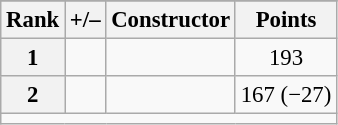<table class="wikitable sortable" style="font-size: 95%;">
<tr>
</tr>
<tr>
<th scope="col">Rank</th>
<th scope="col">+/–</th>
<th scope="col">Constructor</th>
<th scope="col">Points</th>
</tr>
<tr>
<th scope="row">1</th>
<td align="left"></td>
<td></td>
<td align="center">193</td>
</tr>
<tr>
<th scope="row">2</th>
<td align="left"></td>
<td></td>
<td align="center">167 (−27)</td>
</tr>
<tr class="sortbottom">
<td colspan="9"></td>
</tr>
</table>
